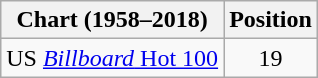<table class="wikitable">
<tr>
<th>Chart (1958–2018)</th>
<th>Position</th>
</tr>
<tr>
<td>US <a href='#'><em>Billboard</em> Hot 100</a></td>
<td style="text-align:center;">19</td>
</tr>
</table>
